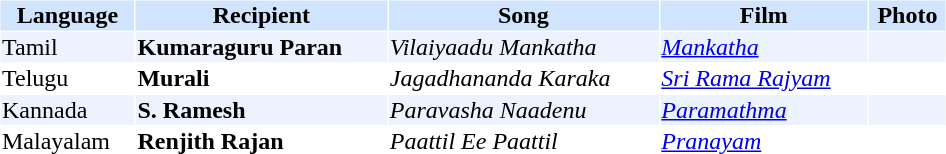<table cellspacing="1" cellpadding="1" border="0" style="width:50%;">
<tr style="background:#d1e4fd;">
<th>Language</th>
<th>Recipient</th>
<th>Song</th>
<th>Film</th>
<th>Photo</th>
</tr>
<tr style="background:#edf3fe;">
<td>Tamil</td>
<td><strong>Kumaraguru Paran</strong></td>
<td><em>Vilaiyaadu Mankatha</em></td>
<td><em><a href='#'>Mankatha</a></em></td>
<td></td>
</tr>
<tr>
<td>Telugu</td>
<td><strong>Murali</strong></td>
<td><em>Jagadhananda Karaka</em></td>
<td><em><a href='#'>Sri Rama Rajyam</a></em></td>
<td></td>
</tr>
<tr style="background:#edf3fe;">
<td>Kannada</td>
<td><strong>S. Ramesh</strong></td>
<td><em>Paravasha Naadenu</em></td>
<td><em><a href='#'>Paramathma</a></em></td>
<td></td>
</tr>
<tr>
<td>Malayalam</td>
<td><strong>Renjith Rajan</strong></td>
<td><em>Paattil Ee Paattil</em></td>
<td><em><a href='#'>Pranayam</a></em></td>
<td></td>
</tr>
</table>
